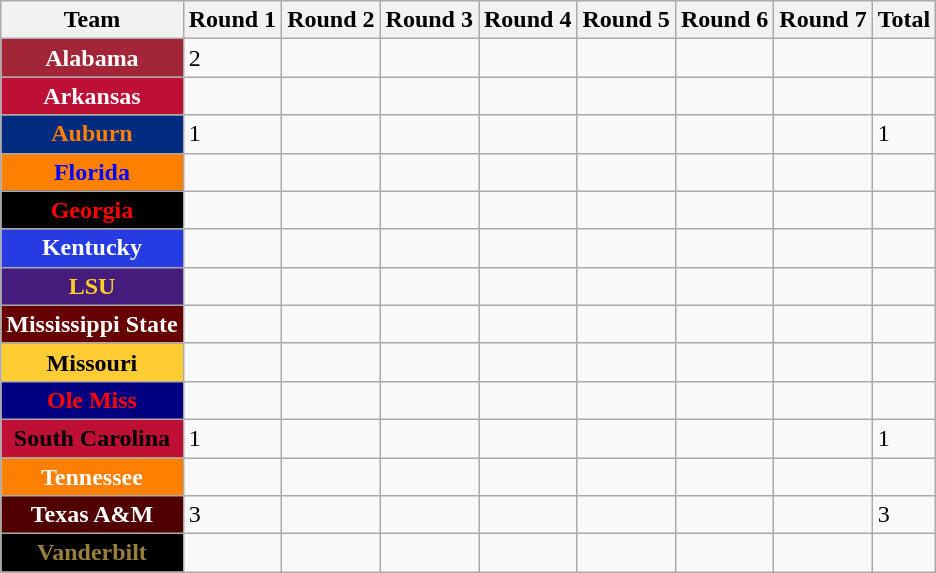<table class="wikitable sortable">
<tr>
<th>Team</th>
<th>Round 1</th>
<th>Round 2</th>
<th>Round 3</th>
<th>Round 4</th>
<th>Round 5</th>
<th>Round 6</th>
<th>Round 7</th>
<th>Total</th>
</tr>
<tr>
<th style="background:#A32638; color:#FFFFFF;">Alabama</th>
<td>2</td>
<td></td>
<td></td>
<td></td>
<td></td>
<td></td>
<td></td>
<td></td>
</tr>
<tr>
<th style="background:#BE0F34; color:#FFFFFF;">Arkansas</th>
<td></td>
<td></td>
<td></td>
<td></td>
<td></td>
<td></td>
<td></td>
<td></td>
</tr>
<tr>
<th style="background:#002B7F; color:#FF7F00;">Auburn</th>
<td>1</td>
<td></td>
<td></td>
<td></td>
<td></td>
<td></td>
<td></td>
<td>1</td>
</tr>
<tr>
<th style="background:#FF7F00; color:blue;">Florida</th>
<td></td>
<td></td>
<td></td>
<td></td>
<td></td>
<td></td>
<td></td>
<td></td>
</tr>
<tr>
<th style="background:black; color:red;">Georgia</th>
<td></td>
<td></td>
<td></td>
<td></td>
<td></td>
<td></td>
<td></td>
<td></td>
</tr>
<tr>
<th style="background:#273BE2; color:#FFFFFF;">Kentucky</th>
<td></td>
<td></td>
<td></td>
<td></td>
<td></td>
<td></td>
<td></td>
<td></td>
</tr>
<tr>
<th style="background:#461D7C; color:#FDD023;">LSU</th>
<td></td>
<td></td>
<td></td>
<td></td>
<td></td>
<td></td>
<td></td>
<td></td>
</tr>
<tr>
<th style="background:#660000; color:#FFFFFF;">Mississippi State</th>
<td></td>
<td></td>
<td></td>
<td></td>
<td></td>
<td></td>
<td></td>
<td></td>
</tr>
<tr>
<th style="background:#FFCC33; color:#000000;">Missouri</th>
<td></td>
<td></td>
<td></td>
<td></td>
<td></td>
<td></td>
<td></td>
<td></td>
</tr>
<tr>
<th style="background:navy; color:red;">Ole Miss</th>
<td></td>
<td></td>
<td></td>
<td></td>
<td></td>
<td></td>
<td></td>
<td></td>
</tr>
<tr>
<th style="background:#BE0F34; color:#000000;">South Carolina</th>
<td>1</td>
<td></td>
<td></td>
<td></td>
<td></td>
<td></td>
<td></td>
<td>1</td>
</tr>
<tr>
<th style="background:#FF7F00; color:#FFFFFF;">Tennessee</th>
<td></td>
<td></td>
<td></td>
<td></td>
<td></td>
<td></td>
<td></td>
<td></td>
</tr>
<tr>
<th style="background:#500000; color:#FFFFFF;">Texas A&M</th>
<td>3</td>
<td></td>
<td></td>
<td></td>
<td></td>
<td></td>
<td></td>
<td>3</td>
</tr>
<tr>
<th style="background:black; color:#997F3D;">Vanderbilt</th>
<td></td>
<td></td>
<td></td>
<td></td>
<td></td>
<td></td>
<td></td>
<td></td>
</tr>
</table>
